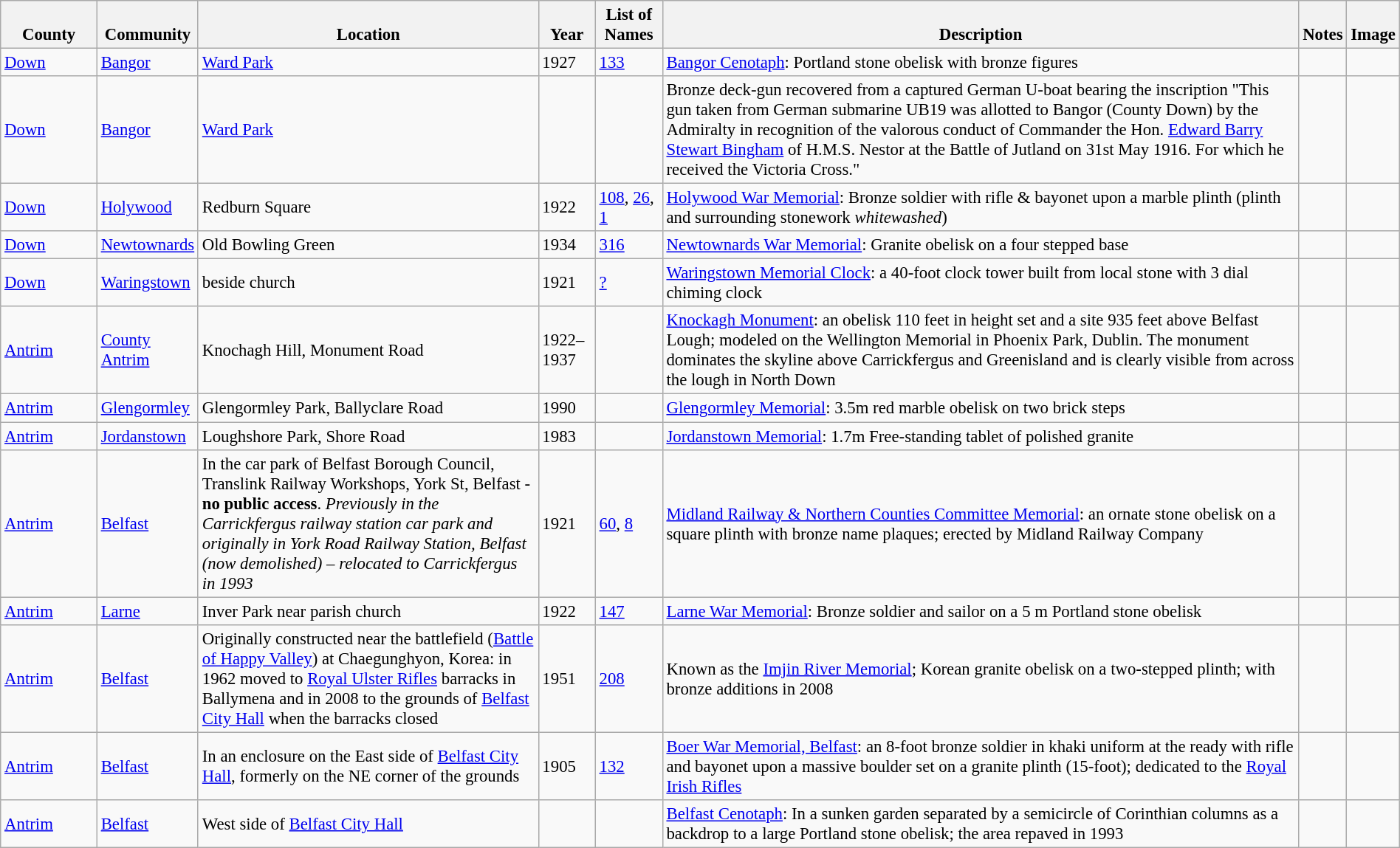<table class="wikitable sortable"  style="margin:auto; padding:5px; font-size:95%; text-align:left;">
<tr>
<th style="vertical-align: bottom; width: 80px;">County</th>
<th style="vertical-align: bottom; width: 80px;">Community</th>
<th style="vertical-align: bottom; width: 300px;" class="unsortable">Location</th>
<th style="vertical-align: bottom;">Year</th>
<th style="vertical-align: bottom;" class="unsortable">List of Names</th>
<th style="vertical-align: bottom;" class="unsortable">Description</th>
<th style="vertical-align: bottom;" class="unsortable">Notes</th>
<th style="vertical-align: bottom;" class="unsortable">Image</th>
</tr>
<tr>
<td><a href='#'>Down</a></td>
<td><a href='#'>Bangor</a></td>
<td><a href='#'>Ward Park</a></td>
<td>1927</td>
<td><a href='#'>133</a></td>
<td><a href='#'>Bangor Cenotaph</a>: Portland stone obelisk with bronze figures</td>
<td></td>
<td></td>
</tr>
<tr>
<td><a href='#'>Down</a></td>
<td><a href='#'>Bangor</a></td>
<td><a href='#'>Ward Park</a></td>
<td></td>
<td></td>
<td>Bronze deck-gun recovered from a captured German U-boat bearing the inscription "This gun taken from German submarine UB19 was allotted to Bangor (County Down) by the Admiralty in recognition of the valorous conduct of Commander the Hon. <a href='#'>Edward Barry Stewart Bingham</a> of H.M.S. Nestor at the Battle of Jutland on 31st May 1916. For which he received the Victoria Cross."</td>
<td></td>
<td></td>
</tr>
<tr>
<td><a href='#'>Down</a></td>
<td><a href='#'>Holywood</a></td>
<td>Redburn Square</td>
<td>1922</td>
<td><a href='#'>108</a>, <a href='#'>26</a>, <a href='#'>1</a></td>
<td><a href='#'>Holywood War Memorial</a>: Bronze soldier with rifle & bayonet upon a marble plinth (plinth and surrounding stonework <em>whitewashed</em>)</td>
<td></td>
<td></td>
</tr>
<tr>
<td><a href='#'>Down</a></td>
<td><a href='#'>Newtownards</a></td>
<td>Old Bowling Green</td>
<td>1934</td>
<td><a href='#'>316</a></td>
<td><a href='#'>Newtownards War Memorial</a>: Granite obelisk on a four stepped base</td>
<td></td>
<td></td>
</tr>
<tr>
<td><a href='#'>Down</a></td>
<td><a href='#'>Waringstown</a></td>
<td>beside church</td>
<td>1921</td>
<td><a href='#'>?</a></td>
<td><a href='#'>Waringstown Memorial Clock</a>: a 40-foot clock tower built from local stone with 3 dial chiming clock</td>
<td></td>
<td></td>
</tr>
<tr>
<td><a href='#'>Antrim</a></td>
<td><a href='#'>County Antrim</a></td>
<td>Knochagh Hill, Monument Road</td>
<td>1922–1937</td>
<td></td>
<td><a href='#'>Knockagh Monument</a>: an obelisk 110 feet in height set and a site 935 feet above Belfast Lough; modeled on the Wellington Memorial in Phoenix Park, Dublin. The monument dominates the skyline above Carrickfergus and Greenisland and is clearly visible from across the lough in North Down</td>
<td><br>
</td>
<td></td>
</tr>
<tr>
<td><a href='#'>Antrim</a></td>
<td><a href='#'>Glengormley</a></td>
<td>Glengormley Park, Ballyclare Road</td>
<td>1990</td>
<td></td>
<td><a href='#'>Glengormley Memorial</a>: 3.5m red marble obelisk on two brick steps</td>
<td></td>
<td></td>
</tr>
<tr>
<td><a href='#'>Antrim</a></td>
<td><a href='#'>Jordanstown</a></td>
<td>Loughshore Park, Shore Road</td>
<td>1983</td>
<td></td>
<td><a href='#'>Jordanstown Memorial</a>: 1.7m Free-standing tablet of polished granite</td>
<td></td>
<td></td>
</tr>
<tr>
<td><a href='#'>Antrim</a></td>
<td><a href='#'>Belfast</a></td>
<td>In the car park of Belfast Borough Council, Translink Railway Workshops, York St, Belfast - <strong>no public access</strong>. <em>Previously in the Carrickfergus railway station car park and originally in York Road Railway Station, Belfast (now demolished) – relocated to Carrickfergus in 1993</em></td>
<td>1921</td>
<td><a href='#'>60</a>, <a href='#'>8</a></td>
<td><a href='#'>Midland Railway & Northern Counties Committee Memorial</a>: an ornate stone obelisk on a square plinth with bronze name plaques; erected by Midland Railway Company</td>
<td></td>
<td></td>
</tr>
<tr>
<td><a href='#'>Antrim</a></td>
<td><a href='#'>Larne</a></td>
<td>Inver Park near parish church</td>
<td>1922</td>
<td><a href='#'>147</a></td>
<td><a href='#'>Larne War Memorial</a>: Bronze soldier and sailor on a 5 m Portland stone obelisk</td>
<td></td>
<td></td>
</tr>
<tr>
<td><a href='#'>Antrim</a></td>
<td><a href='#'>Belfast</a></td>
<td>Originally constructed near the battlefield (<a href='#'>Battle of Happy Valley</a>) at Chaegunghyon, Korea: in 1962 moved to <a href='#'>Royal Ulster Rifles</a> barracks in Ballymena and in 2008 to the grounds of <a href='#'>Belfast City Hall</a> when the barracks closed</td>
<td>1951</td>
<td><a href='#'>208</a></td>
<td>Known as the <a href='#'>Imjin River Memorial</a>; Korean granite obelisk on a two-stepped plinth; with bronze additions in 2008</td>
<td></td>
<td></td>
</tr>
<tr>
<td><a href='#'>Antrim</a></td>
<td><a href='#'>Belfast</a></td>
<td>In an enclosure on the East side of <a href='#'>Belfast City Hall</a>, formerly on the NE corner of the grounds</td>
<td>1905</td>
<td><a href='#'>132</a></td>
<td><a href='#'>Boer War Memorial, Belfast</a>: an 8-foot bronze soldier in khaki uniform at the ready with rifle and bayonet upon a massive boulder set on a granite plinth (15-foot); dedicated to the <a href='#'>Royal Irish Rifles</a></td>
<td></td>
<td></td>
</tr>
<tr>
<td><a href='#'>Antrim</a></td>
<td><a href='#'>Belfast</a></td>
<td>West side of <a href='#'>Belfast City Hall</a></td>
<td></td>
<td></td>
<td><a href='#'>Belfast Cenotaph</a>: In a sunken garden separated by a semicircle of Corinthian columns as a backdrop to a large Portland stone obelisk; the area repaved in 1993</td>
<td></td>
<td></td>
</tr>
</table>
